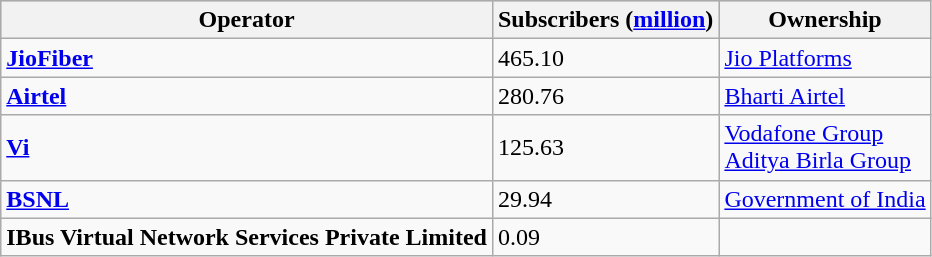<table class="wikitable sortable">
<tr style="background:#ccc; text-align:left;">
<th>Operator</th>
<th>Subscribers (<a href='#'>million</a>)</th>
<th>Ownership</th>
</tr>
<tr style="vertical-align: middle; text-align: left;">
<td><strong><a href='#'>JioFiber</a></strong></td>
<td>465.10</td>
<td><a href='#'>Jio Platforms</a></td>
</tr>
<tr style="vertical-align: middle; text-align: left;">
<td><a href='#'><strong>Airtel</strong></a></td>
<td>280.76</td>
<td><a href='#'>Bharti Airtel</a></td>
</tr>
<tr style="vertical-align: middle; text-align: left;">
<td><a href='#'><strong>Vi</strong></a></td>
<td>125.63</td>
<td><a href='#'>Vodafone Group</a><br><a href='#'>Aditya Birla Group</a></td>
</tr>
<tr style="vertical-align: middle; text-align: left;">
<td><a href='#'><strong>BSNL</strong></a></td>
<td>29.94</td>
<td><a href='#'>Government of India</a></td>
</tr>
<tr style="vertical-align: middle; text-align: left;">
<td><strong>IBus Virtual Network Services Private Limited</strong></td>
<td>0.09</td>
<td></td>
</tr>
</table>
